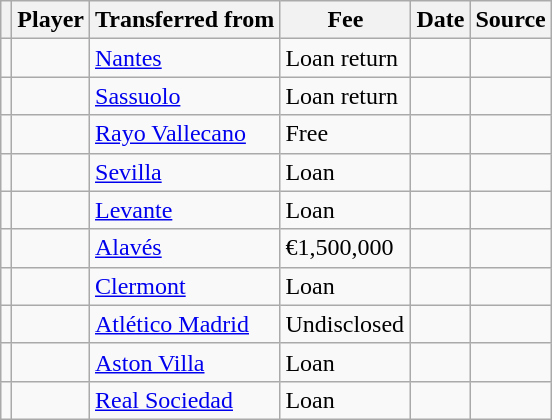<table class="wikitable plainrowheaders sortable">
<tr>
<th></th>
<th scope="col">Player</th>
<th>Transferred from</th>
<th style="width: 80px;">Fee</th>
<th scope="col">Date</th>
<th scope="col">Source</th>
</tr>
<tr>
<td align="center"></td>
<td></td>
<td> <a href='#'>Nantes</a></td>
<td>Loan return</td>
<td></td>
<td></td>
</tr>
<tr>
<td align="center"></td>
<td></td>
<td> <a href='#'>Sassuolo</a></td>
<td>Loan return</td>
<td></td>
<td></td>
</tr>
<tr>
<td align="center"></td>
<td></td>
<td> <a href='#'>Rayo Vallecano</a></td>
<td>Free</td>
<td></td>
<td></td>
</tr>
<tr>
<td align="center"></td>
<td></td>
<td> <a href='#'>Sevilla</a></td>
<td>Loan</td>
<td></td>
<td></td>
</tr>
<tr>
<td align="center"></td>
<td></td>
<td> <a href='#'>Levante</a></td>
<td>Loan</td>
<td></td>
<td></td>
</tr>
<tr>
<td align="center"></td>
<td></td>
<td> <a href='#'>Alavés</a></td>
<td>€1,500,000</td>
<td></td>
<td></td>
</tr>
<tr>
<td align="center"></td>
<td></td>
<td> <a href='#'>Clermont</a></td>
<td>Loan</td>
<td></td>
<td></td>
</tr>
<tr>
<td align="center"></td>
<td></td>
<td> <a href='#'>Atlético Madrid</a></td>
<td>Undisclosed</td>
<td></td>
<td></td>
</tr>
<tr>
<td align="center"></td>
<td></td>
<td> <a href='#'>Aston Villa</a></td>
<td>Loan</td>
<td></td>
<td></td>
</tr>
<tr>
<td align="center"></td>
<td></td>
<td> <a href='#'>Real Sociedad</a></td>
<td>Loan</td>
<td></td>
<td></td>
</tr>
</table>
